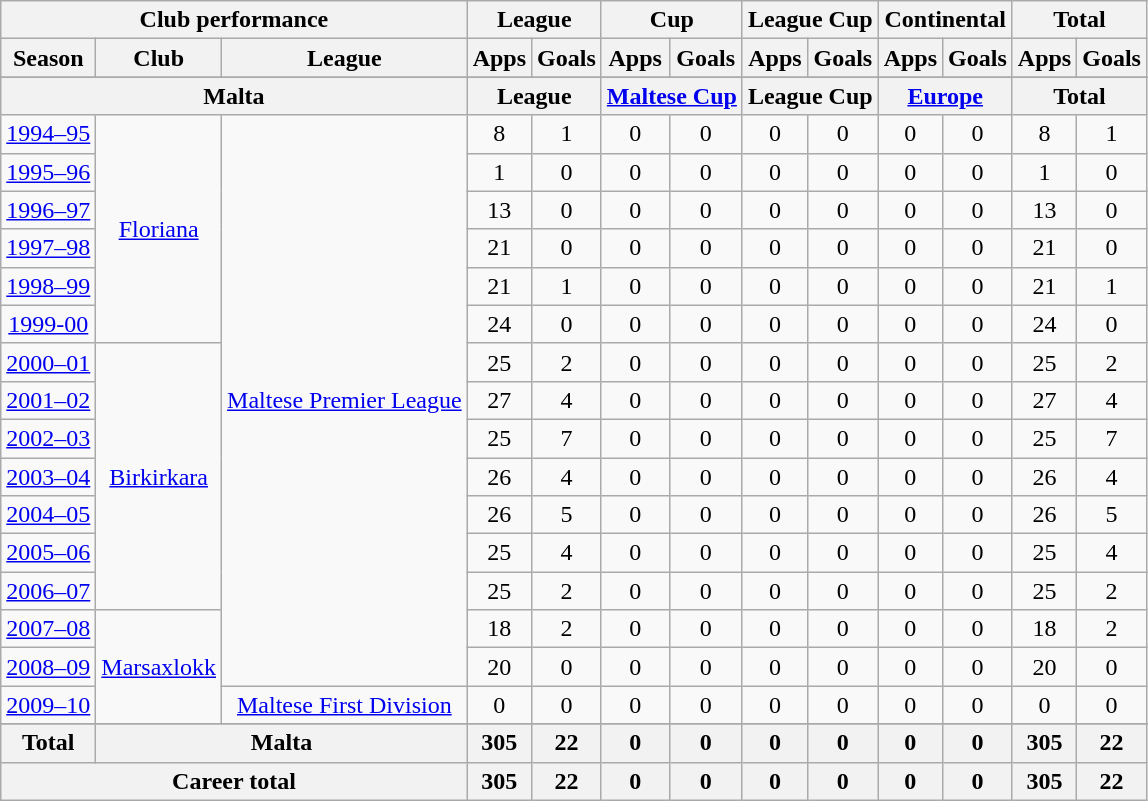<table class="wikitable" style="text-align:center">
<tr>
<th colspan=3>Club performance</th>
<th colspan=2>League</th>
<th colspan=2>Cup</th>
<th colspan=2>League Cup</th>
<th colspan=2>Continental</th>
<th colspan=2>Total</th>
</tr>
<tr>
<th>Season</th>
<th>Club</th>
<th>League</th>
<th>Apps</th>
<th>Goals</th>
<th>Apps</th>
<th>Goals</th>
<th>Apps</th>
<th>Goals</th>
<th>Apps</th>
<th>Goals</th>
<th>Apps</th>
<th>Goals</th>
</tr>
<tr>
</tr>
<tr>
<th colspan=3>Malta</th>
<th colspan=2>League</th>
<th colspan=2><a href='#'>Maltese Cup</a></th>
<th colspan=2>League Cup</th>
<th colspan=2><a href='#'>Europe</a></th>
<th colspan=2>Total</th>
</tr>
<tr>
<td><a href='#'>1994–95</a></td>
<td rowspan="6"><a href='#'>Floriana</a></td>
<td rowspan="15"><a href='#'>Maltese Premier League</a></td>
<td>8</td>
<td>1</td>
<td>0</td>
<td>0</td>
<td>0</td>
<td>0</td>
<td>0</td>
<td>0</td>
<td>8</td>
<td>1</td>
</tr>
<tr>
<td><a href='#'>1995–96</a></td>
<td>1</td>
<td>0</td>
<td>0</td>
<td>0</td>
<td>0</td>
<td>0</td>
<td>0</td>
<td>0</td>
<td>1</td>
<td>0</td>
</tr>
<tr>
<td><a href='#'>1996–97</a></td>
<td>13</td>
<td>0</td>
<td>0</td>
<td>0</td>
<td>0</td>
<td>0</td>
<td>0</td>
<td>0</td>
<td>13</td>
<td>0</td>
</tr>
<tr>
<td><a href='#'>1997–98</a></td>
<td>21</td>
<td>0</td>
<td>0</td>
<td>0</td>
<td>0</td>
<td>0</td>
<td>0</td>
<td>0</td>
<td>21</td>
<td>0</td>
</tr>
<tr>
<td><a href='#'>1998–99</a></td>
<td>21</td>
<td>1</td>
<td>0</td>
<td>0</td>
<td>0</td>
<td>0</td>
<td>0</td>
<td>0</td>
<td>21</td>
<td>1</td>
</tr>
<tr>
<td><a href='#'>1999-00</a></td>
<td>24</td>
<td>0</td>
<td>0</td>
<td>0</td>
<td>0</td>
<td>0</td>
<td>0</td>
<td>0</td>
<td>24</td>
<td>0</td>
</tr>
<tr>
<td><a href='#'>2000–01</a></td>
<td rowspan="7"><a href='#'>Birkirkara</a></td>
<td>25</td>
<td>2</td>
<td>0</td>
<td>0</td>
<td>0</td>
<td>0</td>
<td>0</td>
<td>0</td>
<td>25</td>
<td>2</td>
</tr>
<tr>
<td><a href='#'>2001–02</a></td>
<td>27</td>
<td>4</td>
<td>0</td>
<td>0</td>
<td>0</td>
<td>0</td>
<td>0</td>
<td>0</td>
<td>27</td>
<td>4</td>
</tr>
<tr>
<td><a href='#'>2002–03</a></td>
<td>25</td>
<td>7</td>
<td>0</td>
<td>0</td>
<td>0</td>
<td>0</td>
<td>0</td>
<td>0</td>
<td>25</td>
<td>7</td>
</tr>
<tr>
<td><a href='#'>2003–04</a></td>
<td>26</td>
<td>4</td>
<td>0</td>
<td>0</td>
<td>0</td>
<td>0</td>
<td>0</td>
<td>0</td>
<td>26</td>
<td>4</td>
</tr>
<tr>
<td><a href='#'>2004–05</a></td>
<td>26</td>
<td>5</td>
<td>0</td>
<td>0</td>
<td>0</td>
<td>0</td>
<td>0</td>
<td>0</td>
<td>26</td>
<td>5</td>
</tr>
<tr>
<td><a href='#'>2005–06</a></td>
<td>25</td>
<td>4</td>
<td>0</td>
<td>0</td>
<td>0</td>
<td>0</td>
<td>0</td>
<td>0</td>
<td>25</td>
<td>4</td>
</tr>
<tr>
<td><a href='#'>2006–07</a></td>
<td>25</td>
<td>2</td>
<td>0</td>
<td>0</td>
<td>0</td>
<td>0</td>
<td>0</td>
<td>0</td>
<td>25</td>
<td>2</td>
</tr>
<tr>
<td><a href='#'>2007–08</a></td>
<td rowspan="3"><a href='#'>Marsaxlokk</a></td>
<td>18</td>
<td>2</td>
<td>0</td>
<td>0</td>
<td>0</td>
<td>0</td>
<td>0</td>
<td>0</td>
<td>18</td>
<td>2</td>
</tr>
<tr>
<td><a href='#'>2008–09</a></td>
<td>20</td>
<td>0</td>
<td>0</td>
<td>0</td>
<td>0</td>
<td>0</td>
<td>0</td>
<td>0</td>
<td>20</td>
<td>0</td>
</tr>
<tr>
<td><a href='#'>2009–10</a></td>
<td rowspan="1"><a href='#'>Maltese First Division</a></td>
<td>0</td>
<td>0</td>
<td>0</td>
<td>0</td>
<td>0</td>
<td>0</td>
<td>0</td>
<td>0</td>
<td>0</td>
<td>0</td>
</tr>
<tr>
</tr>
<tr>
<th rowspan=1>Total</th>
<th colspan=2>Malta</th>
<th>305</th>
<th>22</th>
<th>0</th>
<th>0</th>
<th>0</th>
<th>0</th>
<th>0</th>
<th>0</th>
<th>305</th>
<th>22</th>
</tr>
<tr>
<th colspan=3>Career total</th>
<th>305</th>
<th>22</th>
<th>0</th>
<th>0</th>
<th>0</th>
<th>0</th>
<th>0</th>
<th>0</th>
<th>305</th>
<th>22</th>
</tr>
</table>
